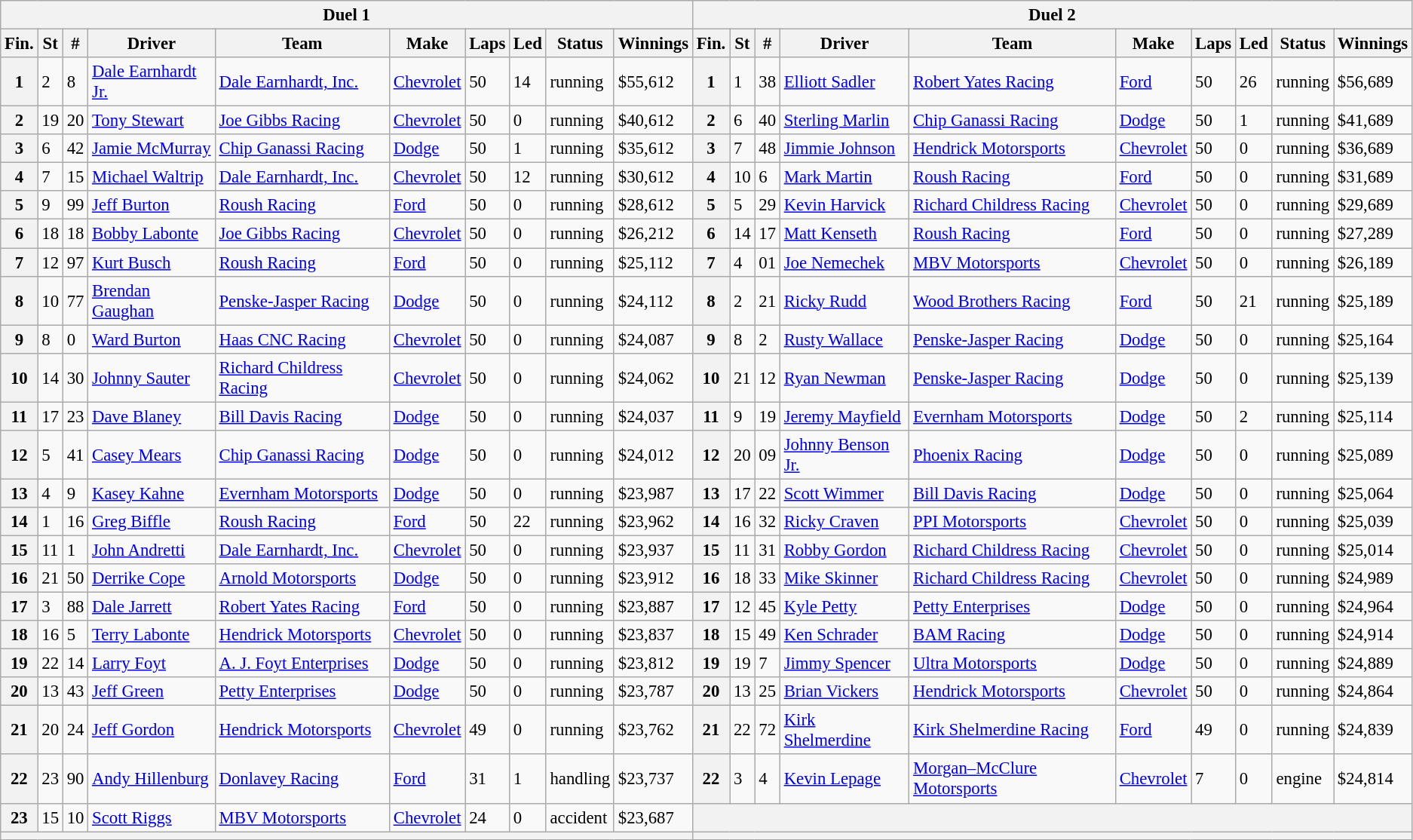<table class="wikitable" style="font-size:95%">
<tr>
<th colspan="10">Duel 1</th>
<th colspan="10">Duel 2</th>
</tr>
<tr>
<th>Fin.</th>
<th>St</th>
<th>#</th>
<th>Driver</th>
<th>Team</th>
<th>Make</th>
<th>Laps</th>
<th>Led</th>
<th>Status</th>
<th>Winnings</th>
<th>Fin.</th>
<th>St</th>
<th>#</th>
<th>Driver</th>
<th>Team</th>
<th>Make</th>
<th>Laps</th>
<th>Led</th>
<th>Status</th>
<th>Winnings</th>
</tr>
<tr>
<th>1</th>
<td>2</td>
<td>8</td>
<td><a href='#'>Dale Earnhardt Jr.</a></td>
<td><a href='#'>Dale Earnhardt, Inc.</a></td>
<td><a href='#'>Chevrolet</a></td>
<td>50</td>
<td>14</td>
<td>running</td>
<td>$55,612</td>
<th>1</th>
<td>1</td>
<td>38</td>
<td><a href='#'>Elliott Sadler</a></td>
<td><a href='#'>Robert Yates Racing</a></td>
<td><a href='#'>Ford</a></td>
<td>50</td>
<td>26</td>
<td>running</td>
<td>$56,689</td>
</tr>
<tr>
<th>2</th>
<td>19</td>
<td>20</td>
<td><a href='#'>Tony Stewart</a></td>
<td><a href='#'>Joe Gibbs Racing</a></td>
<td><a href='#'>Chevrolet</a></td>
<td>50</td>
<td>0</td>
<td>running</td>
<td>$40,612</td>
<th>2</th>
<td>6</td>
<td>40</td>
<td><a href='#'>Sterling Marlin</a></td>
<td><a href='#'>Chip Ganassi Racing</a></td>
<td><a href='#'>Dodge</a></td>
<td>50</td>
<td>1</td>
<td>running</td>
<td>$41,689</td>
</tr>
<tr>
<th>3</th>
<td>6</td>
<td>42</td>
<td><a href='#'>Jamie McMurray</a></td>
<td><a href='#'>Chip Ganassi Racing</a></td>
<td><a href='#'>Dodge</a></td>
<td>50</td>
<td>1</td>
<td>running</td>
<td>$35,612</td>
<th>3</th>
<td>7</td>
<td>48</td>
<td><a href='#'>Jimmie Johnson</a></td>
<td><a href='#'>Hendrick Motorsports</a></td>
<td><a href='#'>Chevrolet</a></td>
<td>50</td>
<td>0</td>
<td>running</td>
<td>$36,689</td>
</tr>
<tr>
<th>4</th>
<td>7</td>
<td>15</td>
<td><a href='#'>Michael Waltrip</a></td>
<td><a href='#'>Dale Earnhardt, Inc.</a></td>
<td><a href='#'>Chevrolet</a></td>
<td>50</td>
<td>12</td>
<td>running</td>
<td>$30,612</td>
<th>4</th>
<td>10</td>
<td>6</td>
<td><a href='#'>Mark Martin</a></td>
<td><a href='#'>Roush Racing</a></td>
<td><a href='#'>Ford</a></td>
<td>50</td>
<td>0</td>
<td>running</td>
<td>$31,689</td>
</tr>
<tr>
<th>5</th>
<td>9</td>
<td>99</td>
<td><a href='#'>Jeff Burton</a></td>
<td><a href='#'>Roush Racing</a></td>
<td><a href='#'>Ford</a></td>
<td>50</td>
<td>0</td>
<td>running</td>
<td>$28,612</td>
<th>5</th>
<td>5</td>
<td>29</td>
<td><a href='#'>Kevin Harvick</a></td>
<td><a href='#'>Richard Childress Racing</a></td>
<td><a href='#'>Chevrolet</a></td>
<td>50</td>
<td>0</td>
<td>running</td>
<td>$29,689</td>
</tr>
<tr>
<th>6</th>
<td>18</td>
<td>18</td>
<td><a href='#'>Bobby Labonte</a></td>
<td><a href='#'>Joe Gibbs Racing</a></td>
<td><a href='#'>Chevrolet</a></td>
<td>50</td>
<td>0</td>
<td>running</td>
<td>$26,212</td>
<th>6</th>
<td>14</td>
<td>17</td>
<td><a href='#'>Matt Kenseth</a></td>
<td><a href='#'>Roush Racing</a></td>
<td><a href='#'>Ford</a></td>
<td>50</td>
<td>0</td>
<td>running</td>
<td>$27,289</td>
</tr>
<tr>
<th>7</th>
<td>12</td>
<td>97</td>
<td><a href='#'>Kurt Busch</a></td>
<td><a href='#'>Roush Racing</a></td>
<td><a href='#'>Ford</a></td>
<td>50</td>
<td>0</td>
<td>running</td>
<td>$25,112</td>
<th>7</th>
<td>4</td>
<td>01</td>
<td><a href='#'>Joe Nemechek</a></td>
<td><a href='#'>MBV Motorsports</a></td>
<td><a href='#'>Chevrolet</a></td>
<td>50</td>
<td>0</td>
<td>running</td>
<td>$26,189</td>
</tr>
<tr>
<th>8</th>
<td>10</td>
<td>77</td>
<td><a href='#'>Brendan Gaughan</a></td>
<td><a href='#'>Penske-Jasper Racing</a></td>
<td><a href='#'>Dodge</a></td>
<td>50</td>
<td>0</td>
<td>running</td>
<td>$24,112</td>
<th>8</th>
<td>2</td>
<td>21</td>
<td><a href='#'>Ricky Rudd</a></td>
<td><a href='#'>Wood Brothers Racing</a></td>
<td><a href='#'>Ford</a></td>
<td>50</td>
<td>21</td>
<td>running</td>
<td>$25,189</td>
</tr>
<tr>
<th>9</th>
<td>8</td>
<td>0</td>
<td><a href='#'>Ward Burton</a></td>
<td><a href='#'>Haas CNC Racing</a></td>
<td><a href='#'>Chevrolet</a></td>
<td>50</td>
<td>0</td>
<td>running</td>
<td>$24,087</td>
<th>9</th>
<td>8</td>
<td>2</td>
<td><a href='#'>Rusty Wallace</a></td>
<td><a href='#'>Penske-Jasper Racing</a></td>
<td><a href='#'>Dodge</a></td>
<td>50</td>
<td>0</td>
<td>running</td>
<td>$25,164</td>
</tr>
<tr>
<th>10</th>
<td>14</td>
<td>30</td>
<td><a href='#'>Johnny Sauter</a></td>
<td><a href='#'>Richard Childress Racing</a></td>
<td><a href='#'>Chevrolet</a></td>
<td>50</td>
<td>0</td>
<td>running</td>
<td>$24,062</td>
<th>10</th>
<td>21</td>
<td>12</td>
<td><a href='#'>Ryan Newman</a></td>
<td><a href='#'>Penske-Jasper Racing</a></td>
<td><a href='#'>Dodge</a></td>
<td>50</td>
<td>0</td>
<td>running</td>
<td>$25,139</td>
</tr>
<tr>
<th>11</th>
<td>17</td>
<td>23</td>
<td><a href='#'>Dave Blaney</a></td>
<td><a href='#'>Bill Davis Racing</a></td>
<td><a href='#'>Dodge</a></td>
<td>50</td>
<td>0</td>
<td>running</td>
<td>$24,037</td>
<th>11</th>
<td>9</td>
<td>19</td>
<td><a href='#'>Jeremy Mayfield</a></td>
<td><a href='#'>Evernham Motorsports</a></td>
<td><a href='#'>Dodge</a></td>
<td>50</td>
<td>2</td>
<td>running</td>
<td>$25,114</td>
</tr>
<tr>
<th>12</th>
<td>5</td>
<td>41</td>
<td><a href='#'>Casey Mears</a></td>
<td><a href='#'>Chip Ganassi Racing</a></td>
<td><a href='#'>Dodge</a></td>
<td>50</td>
<td>0</td>
<td>running</td>
<td>$24,012</td>
<th>12</th>
<td>20</td>
<td>09</td>
<td><a href='#'>Johnny Benson Jr.</a></td>
<td><a href='#'>Phoenix Racing</a></td>
<td><a href='#'>Dodge</a></td>
<td>50</td>
<td>0</td>
<td>running</td>
<td>$25,089</td>
</tr>
<tr>
<th>13</th>
<td>4</td>
<td>9</td>
<td><a href='#'>Kasey Kahne</a></td>
<td><a href='#'>Evernham Motorsports</a></td>
<td><a href='#'>Dodge</a></td>
<td>50</td>
<td>0</td>
<td>running</td>
<td>$23,987</td>
<th>13</th>
<td>17</td>
<td>22</td>
<td><a href='#'>Scott Wimmer</a></td>
<td><a href='#'>Bill Davis Racing</a></td>
<td><a href='#'>Dodge</a></td>
<td>50</td>
<td>0</td>
<td>running</td>
<td>$25,064</td>
</tr>
<tr>
<th>14</th>
<td>1</td>
<td>16</td>
<td><a href='#'>Greg Biffle</a></td>
<td><a href='#'>Roush Racing</a></td>
<td><a href='#'>Ford</a></td>
<td>50</td>
<td>22</td>
<td>running</td>
<td>$23,962</td>
<th>14</th>
<td>16</td>
<td>32</td>
<td><a href='#'>Ricky Craven</a></td>
<td><a href='#'>PPI Motorsports</a></td>
<td><a href='#'>Chevrolet</a></td>
<td>50</td>
<td>0</td>
<td>running</td>
<td>$25,039</td>
</tr>
<tr>
<th>15</th>
<td>11</td>
<td>1</td>
<td><a href='#'>John Andretti</a></td>
<td><a href='#'>Dale Earnhardt, Inc.</a></td>
<td><a href='#'>Chevrolet</a></td>
<td>50</td>
<td>0</td>
<td>running</td>
<td>$23,937</td>
<th>15</th>
<td>11</td>
<td>31</td>
<td><a href='#'>Robby Gordon</a></td>
<td><a href='#'>Richard Childress Racing</a></td>
<td><a href='#'>Chevrolet</a></td>
<td>50</td>
<td>0</td>
<td>running</td>
<td>$25,014</td>
</tr>
<tr>
<th>16</th>
<td>21</td>
<td>50</td>
<td><a href='#'>Derrike Cope</a></td>
<td><a href='#'>Arnold Motorsports</a></td>
<td><a href='#'>Dodge</a></td>
<td>50</td>
<td>0</td>
<td>running</td>
<td>$23,912</td>
<th>16</th>
<td>18</td>
<td>33</td>
<td><a href='#'>Mike Skinner</a></td>
<td><a href='#'>Richard Childress Racing</a></td>
<td><a href='#'>Chevrolet</a></td>
<td>50</td>
<td>0</td>
<td>running</td>
<td>$24,989</td>
</tr>
<tr>
<th>17</th>
<td>3</td>
<td>88</td>
<td><a href='#'>Dale Jarrett</a></td>
<td><a href='#'>Robert Yates Racing</a></td>
<td><a href='#'>Ford</a></td>
<td>50</td>
<td>0</td>
<td>running</td>
<td>$23,887</td>
<th>17</th>
<td>12</td>
<td>45</td>
<td><a href='#'>Kyle Petty</a></td>
<td><a href='#'>Petty Enterprises</a></td>
<td><a href='#'>Dodge</a></td>
<td>50</td>
<td>0</td>
<td>running</td>
<td>$24,964</td>
</tr>
<tr>
<th>18</th>
<td>16</td>
<td>5</td>
<td><a href='#'>Terry Labonte</a></td>
<td><a href='#'>Hendrick Motorsports</a></td>
<td><a href='#'>Chevrolet</a></td>
<td>50</td>
<td>0</td>
<td>running</td>
<td>$23,837</td>
<th>18</th>
<td>15</td>
<td>49</td>
<td><a href='#'>Ken Schrader</a></td>
<td><a href='#'>BAM Racing</a></td>
<td><a href='#'>Dodge</a></td>
<td>50</td>
<td>0</td>
<td>running</td>
<td>$24,914</td>
</tr>
<tr>
<th>19</th>
<td>22</td>
<td>14</td>
<td><a href='#'>Larry Foyt</a></td>
<td><a href='#'>A. J. Foyt Enterprises</a></td>
<td><a href='#'>Dodge</a></td>
<td>50</td>
<td>0</td>
<td>running</td>
<td>$23,812</td>
<th>19</th>
<td>19</td>
<td>7</td>
<td><a href='#'>Jimmy Spencer</a></td>
<td><a href='#'>Ultra Motorsports</a></td>
<td><a href='#'>Dodge</a></td>
<td>50</td>
<td>0</td>
<td>running</td>
<td>$24,889</td>
</tr>
<tr>
<th>20</th>
<td>13</td>
<td>43</td>
<td><a href='#'>Jeff Green</a></td>
<td><a href='#'>Petty Enterprises</a></td>
<td><a href='#'>Dodge</a></td>
<td>50</td>
<td>0</td>
<td>running</td>
<td>$23,787</td>
<th>20</th>
<td>13</td>
<td>25</td>
<td><a href='#'>Brian Vickers</a></td>
<td><a href='#'>Hendrick Motorsports</a></td>
<td><a href='#'>Chevrolet</a></td>
<td>50</td>
<td>0</td>
<td>running</td>
<td>$24,864</td>
</tr>
<tr>
<th>21</th>
<td>20</td>
<td>24</td>
<td><a href='#'>Jeff Gordon</a></td>
<td><a href='#'>Hendrick Motorsports</a></td>
<td><a href='#'>Chevrolet</a></td>
<td>49</td>
<td>0</td>
<td>running</td>
<td>$23,762</td>
<th>21</th>
<td>22</td>
<td>72</td>
<td><a href='#'>Kirk Shelmerdine</a></td>
<td><a href='#'>Kirk Shelmerdine Racing</a></td>
<td><a href='#'>Ford</a></td>
<td>49</td>
<td>0</td>
<td>running</td>
<td>$24,839</td>
</tr>
<tr>
<th>22</th>
<td>23</td>
<td>90</td>
<td><a href='#'>Andy Hillenburg</a></td>
<td><a href='#'>Donlavey Racing</a></td>
<td><a href='#'>Ford</a></td>
<td>31</td>
<td>1</td>
<td>handling</td>
<td>$23,737</td>
<th>22</th>
<td>3</td>
<td>4</td>
<td><a href='#'>Kevin Lepage</a></td>
<td><a href='#'>Morgan–McClure Motorsports</a></td>
<td><a href='#'>Chevrolet</a></td>
<td>7</td>
<td>0</td>
<td>engine</td>
<td>$24,814</td>
</tr>
<tr>
<th>23</th>
<td>15</td>
<td>10</td>
<td><a href='#'>Scott Riggs</a></td>
<td><a href='#'>MBV Motorsports</a></td>
<td><a href='#'>Chevrolet</a></td>
<td>24</td>
<td>0</td>
<td>accident</td>
<td>$23,687</td>
<th colspan="10"></th>
</tr>
<tr>
<th colspan="10"></th>
<th colspan="10"></th>
</tr>
</table>
